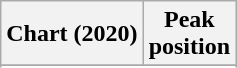<table class="wikitable plainrowheaders">
<tr>
<th>Chart (2020)</th>
<th>Peak<br>position</th>
</tr>
<tr>
</tr>
<tr>
</tr>
</table>
